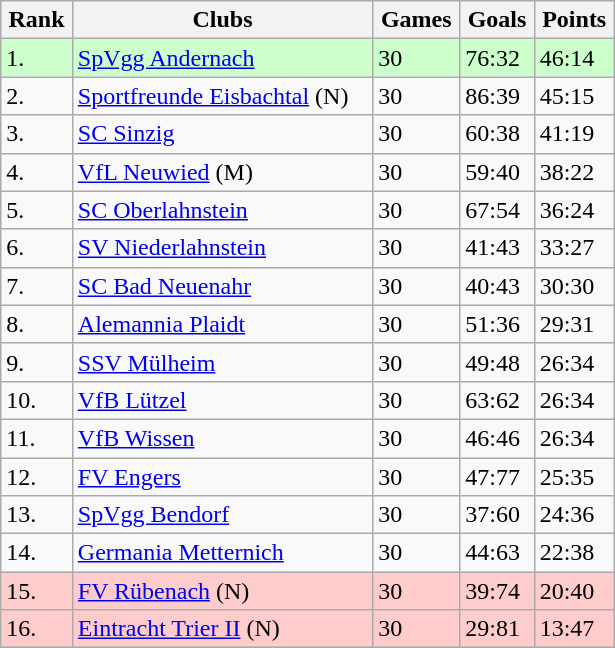<table class="wikitable" style="width:410px;">
<tr>
<th>Rank</th>
<th>Clubs</th>
<th>Games</th>
<th>Goals</th>
<th>Points</th>
</tr>
<tr bgcolor="ccffcc">
<td>1.</td>
<td><a href='#'>SpVgg Andernach</a></td>
<td>30</td>
<td>76:32</td>
<td>46:14</td>
</tr>
<tr>
<td>2.</td>
<td><a href='#'>Sportfreunde Eisbachtal</a> (N)</td>
<td>30</td>
<td>86:39</td>
<td>45:15</td>
</tr>
<tr>
<td>3.</td>
<td><a href='#'>SC Sinzig</a></td>
<td>30</td>
<td>60:38</td>
<td>41:19</td>
</tr>
<tr>
<td>4.</td>
<td><a href='#'>VfL Neuwied</a> (M)</td>
<td>30</td>
<td>59:40</td>
<td>38:22</td>
</tr>
<tr>
<td>5.</td>
<td><a href='#'>SC Oberlahnstein</a></td>
<td>30</td>
<td>67:54</td>
<td>36:24</td>
</tr>
<tr>
<td>6.</td>
<td><a href='#'>SV Niederlahnstein</a></td>
<td>30</td>
<td>41:43</td>
<td>33:27</td>
</tr>
<tr>
<td>7.</td>
<td><a href='#'>SC Bad Neuenahr</a></td>
<td>30</td>
<td>40:43</td>
<td>30:30</td>
</tr>
<tr>
<td>8.</td>
<td><a href='#'>Alemannia Plaidt</a></td>
<td>30</td>
<td>51:36</td>
<td>29:31</td>
</tr>
<tr>
<td>9.</td>
<td><a href='#'>SSV Mülheim</a></td>
<td>30</td>
<td>49:48</td>
<td>26:34</td>
</tr>
<tr>
<td>10.</td>
<td><a href='#'>VfB Lützel</a></td>
<td>30</td>
<td>63:62</td>
<td>26:34</td>
</tr>
<tr>
<td>11.</td>
<td><a href='#'>VfB Wissen</a></td>
<td>30</td>
<td>46:46</td>
<td>26:34</td>
</tr>
<tr>
<td>12.</td>
<td><a href='#'>FV Engers</a></td>
<td>30</td>
<td>47:77</td>
<td>25:35</td>
</tr>
<tr>
<td>13.</td>
<td><a href='#'>SpVgg Bendorf</a></td>
<td>30</td>
<td>37:60</td>
<td>24:36</td>
</tr>
<tr>
<td>14.</td>
<td><a href='#'>Germania Metternich</a></td>
<td>30</td>
<td>44:63</td>
<td>22:38</td>
</tr>
<tr bgcolor="#ffcccc">
<td>15.</td>
<td><a href='#'>FV Rübenach</a> (N)</td>
<td>30</td>
<td>39:74</td>
<td>20:40</td>
</tr>
<tr bgcolor="#ffcccc">
<td>16.</td>
<td><a href='#'>Eintracht Trier II</a> (N)</td>
<td>30</td>
<td>29:81</td>
<td>13:47</td>
</tr>
</table>
